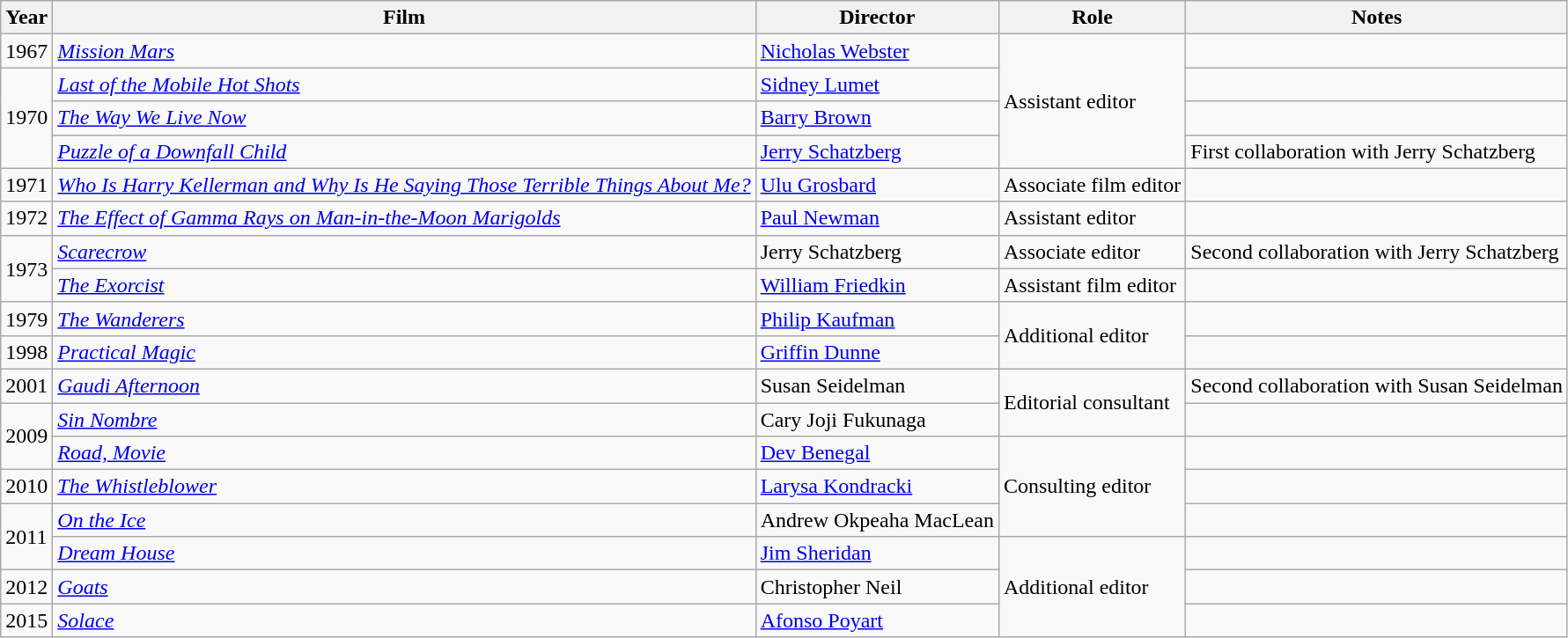<table class="wikitable">
<tr>
<th>Year</th>
<th>Film</th>
<th>Director</th>
<th>Role</th>
<th>Notes</th>
</tr>
<tr>
<td>1967</td>
<td><em><a href='#'>Mission Mars</a></em></td>
<td><a href='#'>Nicholas Webster</a></td>
<td rowspan=4>Assistant editor</td>
<td></td>
</tr>
<tr>
<td rowspan=3>1970</td>
<td><em><a href='#'>Last of the Mobile Hot Shots</a></em></td>
<td><a href='#'>Sidney Lumet</a></td>
<td></td>
</tr>
<tr>
<td><em><a href='#'>The Way We Live Now</a></em></td>
<td><a href='#'>Barry Brown</a></td>
<td></td>
</tr>
<tr>
<td><em><a href='#'>Puzzle of a Downfall Child</a></em></td>
<td><a href='#'>Jerry Schatzberg</a></td>
<td>First collaboration with Jerry Schatzberg</td>
</tr>
<tr>
<td>1971</td>
<td><em><a href='#'>Who Is Harry Kellerman and Why Is He Saying Those Terrible Things About Me?</a></em></td>
<td><a href='#'>Ulu Grosbard</a></td>
<td>Associate film editor</td>
<td></td>
</tr>
<tr>
<td>1972</td>
<td><em><a href='#'>The Effect of Gamma Rays on Man-in-the-Moon Marigolds</a></em></td>
<td><a href='#'>Paul Newman</a></td>
<td>Assistant editor</td>
<td></td>
</tr>
<tr>
<td rowspan=2>1973</td>
<td><em><a href='#'>Scarecrow</a></em></td>
<td>Jerry Schatzberg</td>
<td>Associate editor</td>
<td>Second collaboration with Jerry Schatzberg</td>
</tr>
<tr>
<td><em><a href='#'>The Exorcist</a></em></td>
<td><a href='#'>William Friedkin</a></td>
<td>Assistant film editor</td>
<td></td>
</tr>
<tr>
<td>1979</td>
<td><em><a href='#'>The Wanderers</a></em></td>
<td><a href='#'>Philip Kaufman</a></td>
<td rowspan=2>Additional editor</td>
<td></td>
</tr>
<tr>
<td>1998</td>
<td><em><a href='#'>Practical Magic</a></em></td>
<td><a href='#'>Griffin Dunne</a></td>
<td></td>
</tr>
<tr>
<td>2001</td>
<td><em><a href='#'>Gaudi Afternoon</a></em></td>
<td>Susan Seidelman</td>
<td rowspan=2>Editorial consultant</td>
<td>Second collaboration with Susan Seidelman</td>
</tr>
<tr>
<td rowspan=2>2009</td>
<td><em><a href='#'>Sin Nombre</a></em></td>
<td>Cary Joji Fukunaga</td>
<td></td>
</tr>
<tr>
<td><em><a href='#'>Road, Movie</a></em></td>
<td><a href='#'>Dev Benegal</a></td>
<td rowspan=3>Consulting editor</td>
<td></td>
</tr>
<tr>
<td>2010</td>
<td><em><a href='#'>The Whistleblower</a></em></td>
<td><a href='#'>Larysa Kondracki</a></td>
<td></td>
</tr>
<tr>
<td rowspan=2>2011</td>
<td><em><a href='#'>On the Ice</a></em></td>
<td>Andrew Okpeaha MacLean</td>
<td></td>
</tr>
<tr>
<td><em><a href='#'>Dream House</a></em></td>
<td><a href='#'>Jim Sheridan</a></td>
<td rowspan=3>Additional editor</td>
<td></td>
</tr>
<tr>
<td>2012</td>
<td><em><a href='#'>Goats</a></em></td>
<td>Christopher Neil</td>
<td></td>
</tr>
<tr>
<td>2015</td>
<td><em><a href='#'>Solace</a></em></td>
<td><a href='#'>Afonso Poyart</a></td>
<td></td>
</tr>
</table>
